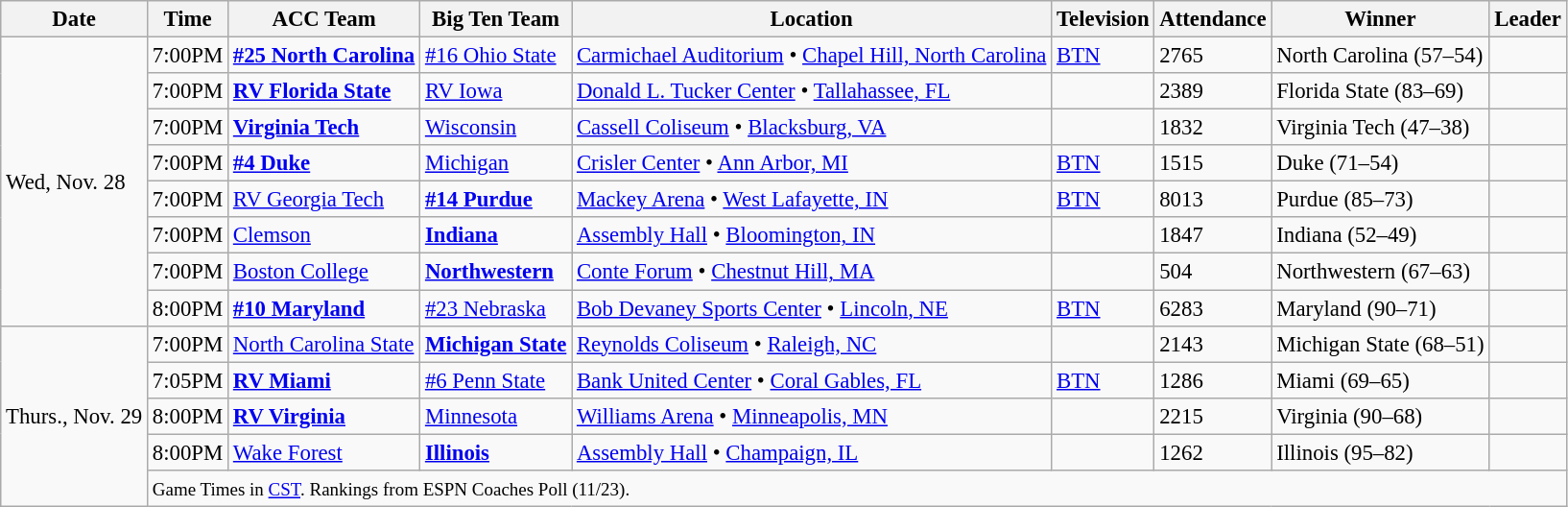<table class="wikitable" style="font-size: 95%">
<tr align="center">
<th>Date</th>
<th>Time</th>
<th>ACC Team</th>
<th>Big Ten Team</th>
<th>Location</th>
<th>Television</th>
<th>Attendance</th>
<th>Winner</th>
<th>Leader</th>
</tr>
<tr>
<td rowspan=8>Wed, Nov. 28</td>
<td>7:00PM</td>
<td><strong><a href='#'>#25 North Carolina</a></strong></td>
<td><a href='#'>#16 Ohio State</a></td>
<td><a href='#'>Carmichael Auditorium</a> • <a href='#'>Chapel Hill, North Carolina</a></td>
<td><a href='#'>BTN</a></td>
<td>2765</td>
<td>North Carolina (57–54)</td>
<td></td>
</tr>
<tr>
<td>7:00PM</td>
<td><strong><a href='#'>RV Florida State</a></strong></td>
<td><a href='#'>RV Iowa</a></td>
<td><a href='#'>Donald L. Tucker Center</a> • <a href='#'>Tallahassee, FL</a></td>
<td></td>
<td>2389</td>
<td>Florida State (83–69)</td>
<td></td>
</tr>
<tr>
<td>7:00PM</td>
<td><strong><a href='#'>Virginia Tech</a></strong></td>
<td><a href='#'>Wisconsin</a></td>
<td><a href='#'>Cassell Coliseum</a> • <a href='#'>Blacksburg, VA</a></td>
<td></td>
<td>1832</td>
<td>Virginia Tech (47–38)</td>
<td></td>
</tr>
<tr>
<td>7:00PM</td>
<td><strong><a href='#'>#4 Duke</a></strong></td>
<td><a href='#'>Michigan</a></td>
<td><a href='#'>Crisler Center</a> • <a href='#'>Ann Arbor, MI</a></td>
<td><a href='#'>BTN</a></td>
<td>1515</td>
<td>Duke (71–54)</td>
<td></td>
</tr>
<tr>
<td>7:00PM</td>
<td><a href='#'>RV Georgia Tech</a></td>
<td><strong><a href='#'>#14 Purdue</a></strong></td>
<td><a href='#'>Mackey Arena</a> • <a href='#'>West Lafayette, IN</a></td>
<td><a href='#'>BTN</a></td>
<td>8013</td>
<td>Purdue (85–73)</td>
<td></td>
</tr>
<tr>
<td>7:00PM</td>
<td><a href='#'>Clemson</a></td>
<td><strong><a href='#'>Indiana</a></strong></td>
<td><a href='#'>Assembly Hall</a> • <a href='#'>Bloomington, IN</a></td>
<td></td>
<td>1847</td>
<td>Indiana (52–49)</td>
<td></td>
</tr>
<tr>
<td>7:00PM</td>
<td><a href='#'>Boston College</a></td>
<td><strong><a href='#'>Northwestern</a></strong></td>
<td><a href='#'>Conte Forum</a> • <a href='#'>Chestnut Hill, MA</a></td>
<td></td>
<td>504</td>
<td>Northwestern (67–63)</td>
<td></td>
</tr>
<tr>
<td>8:00PM</td>
<td><strong><a href='#'>#10 Maryland</a></strong></td>
<td><a href='#'>#23 Nebraska</a></td>
<td><a href='#'>Bob Devaney Sports Center</a> • <a href='#'>Lincoln, NE</a></td>
<td><a href='#'>BTN</a></td>
<td>6283</td>
<td>Maryland (90–71)</td>
<td></td>
</tr>
<tr>
<td rowspan=5>Thurs., Nov. 29</td>
<td>7:00PM</td>
<td><a href='#'>North Carolina State</a></td>
<td><a href='#'><strong>Michigan State</strong></a></td>
<td><a href='#'>Reynolds Coliseum</a> • <a href='#'>Raleigh, NC</a></td>
<td></td>
<td>2143</td>
<td>Michigan State (68–51)</td>
<td></td>
</tr>
<tr>
<td>7:05PM</td>
<td><a href='#'><strong>RV Miami</strong></a></td>
<td><a href='#'>#6 Penn State</a></td>
<td><a href='#'>Bank United Center</a> • <a href='#'>Coral Gables, FL</a></td>
<td><a href='#'>BTN</a></td>
<td>1286</td>
<td>Miami (69–65)</td>
<td></td>
</tr>
<tr>
<td>8:00PM</td>
<td><a href='#'><strong>RV Virginia</strong></a></td>
<td><a href='#'>Minnesota</a></td>
<td><a href='#'>Williams Arena</a> • <a href='#'>Minneapolis, MN</a></td>
<td></td>
<td>2215</td>
<td>Virginia (90–68)</td>
<td></td>
</tr>
<tr>
<td>8:00PM</td>
<td><a href='#'>Wake Forest</a></td>
<td><a href='#'><strong>Illinois</strong></a></td>
<td><a href='#'>Assembly Hall</a> • <a href='#'>Champaign, IL</a></td>
<td></td>
<td>1262</td>
<td>Illinois (95–82)</td>
<td></td>
</tr>
<tr>
<td colspan=9><small>Game Times in <a href='#'>CST</a>. Rankings from ESPN Coaches Poll (11/23).</small></td>
</tr>
</table>
